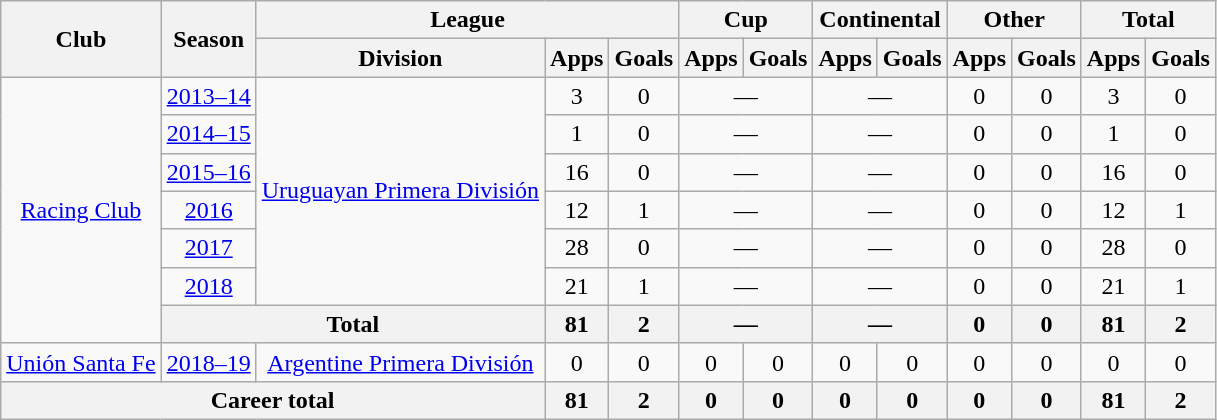<table class="wikitable" style="text-align:center">
<tr>
<th rowspan="2">Club</th>
<th rowspan="2">Season</th>
<th colspan="3">League</th>
<th colspan="2">Cup</th>
<th colspan="2">Continental</th>
<th colspan="2">Other</th>
<th colspan="2">Total</th>
</tr>
<tr>
<th>Division</th>
<th>Apps</th>
<th>Goals</th>
<th>Apps</th>
<th>Goals</th>
<th>Apps</th>
<th>Goals</th>
<th>Apps</th>
<th>Goals</th>
<th>Apps</th>
<th>Goals</th>
</tr>
<tr>
<td rowspan="7"><a href='#'>Racing Club</a></td>
<td><a href='#'>2013–14</a></td>
<td rowspan="6"><a href='#'>Uruguayan Primera División</a></td>
<td>3</td>
<td>0</td>
<td colspan="2">—</td>
<td colspan="2">—</td>
<td>0</td>
<td>0</td>
<td>3</td>
<td>0</td>
</tr>
<tr>
<td><a href='#'>2014–15</a></td>
<td>1</td>
<td>0</td>
<td colspan="2">—</td>
<td colspan="2">—</td>
<td>0</td>
<td>0</td>
<td>1</td>
<td>0</td>
</tr>
<tr>
<td><a href='#'>2015–16</a></td>
<td>16</td>
<td>0</td>
<td colspan="2">—</td>
<td colspan="2">—</td>
<td>0</td>
<td>0</td>
<td>16</td>
<td>0</td>
</tr>
<tr>
<td><a href='#'>2016</a></td>
<td>12</td>
<td>1</td>
<td colspan="2">—</td>
<td colspan="2">—</td>
<td>0</td>
<td>0</td>
<td>12</td>
<td>1</td>
</tr>
<tr>
<td><a href='#'>2017</a></td>
<td>28</td>
<td>0</td>
<td colspan="2">—</td>
<td colspan="2">—</td>
<td>0</td>
<td>0</td>
<td>28</td>
<td>0</td>
</tr>
<tr>
<td><a href='#'>2018</a></td>
<td>21</td>
<td>1</td>
<td colspan="2">—</td>
<td colspan="2">—</td>
<td>0</td>
<td>0</td>
<td>21</td>
<td>1</td>
</tr>
<tr>
<th colspan="2">Total</th>
<th>81</th>
<th>2</th>
<th colspan="2">—</th>
<th colspan="2">—</th>
<th>0</th>
<th>0</th>
<th>81</th>
<th>2</th>
</tr>
<tr>
<td rowspan="1"><a href='#'>Unión Santa Fe</a></td>
<td><a href='#'>2018–19</a></td>
<td rowspan="1"><a href='#'>Argentine Primera División</a></td>
<td>0</td>
<td>0</td>
<td>0</td>
<td>0</td>
<td>0</td>
<td>0</td>
<td>0</td>
<td>0</td>
<td>0</td>
<td>0</td>
</tr>
<tr>
<th colspan="3">Career total</th>
<th>81</th>
<th>2</th>
<th>0</th>
<th>0</th>
<th>0</th>
<th>0</th>
<th>0</th>
<th>0</th>
<th>81</th>
<th>2</th>
</tr>
</table>
